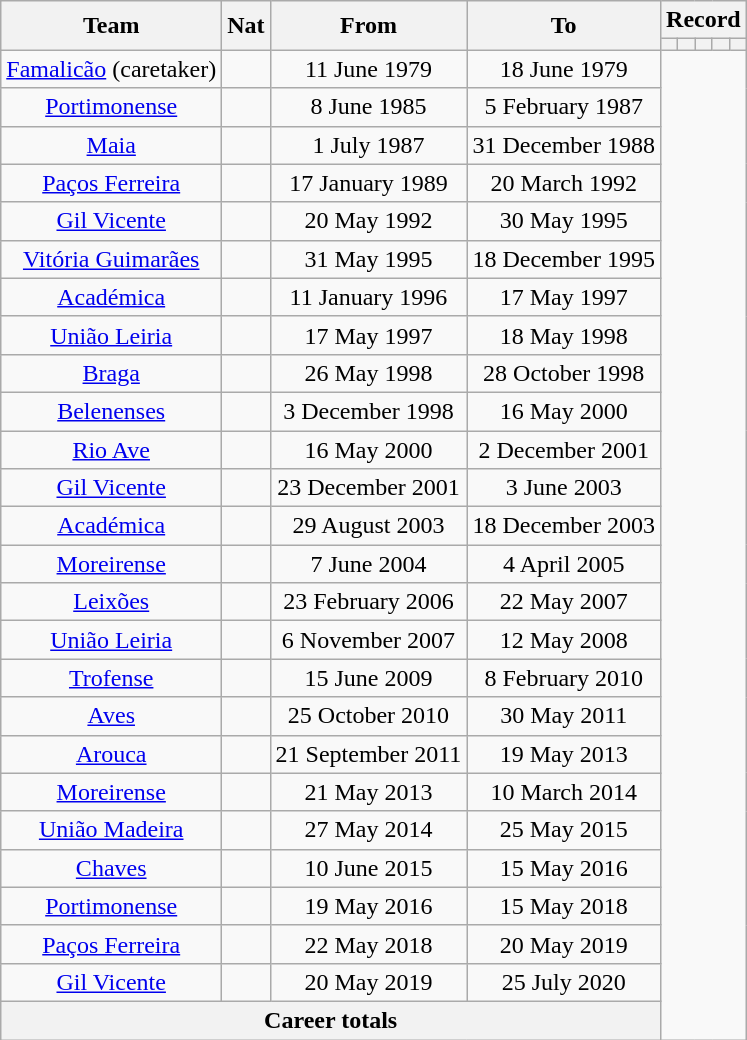<table class="wikitable" style="text-align: center">
<tr>
<th rowspan=2>Team</th>
<th rowspan=2>Nat</th>
<th rowspan=2>From</th>
<th rowspan=2>To</th>
<th colspan=8>Record</th>
</tr>
<tr>
<th></th>
<th></th>
<th></th>
<th></th>
<th></th>
</tr>
<tr>
<td><a href='#'>Famalicão</a> (caretaker)</td>
<td></td>
<td>11 June 1979</td>
<td>18 June 1979<br></td>
</tr>
<tr>
<td><a href='#'>Portimonense</a></td>
<td></td>
<td>8 June 1985</td>
<td>5 February 1987<br></td>
</tr>
<tr>
<td><a href='#'>Maia</a></td>
<td></td>
<td>1 July 1987</td>
<td>31 December 1988<br></td>
</tr>
<tr>
<td><a href='#'>Paços Ferreira</a></td>
<td></td>
<td>17 January 1989</td>
<td>20 March 1992<br></td>
</tr>
<tr>
<td><a href='#'>Gil Vicente</a></td>
<td></td>
<td>20 May 1992</td>
<td>30 May 1995<br></td>
</tr>
<tr>
<td><a href='#'>Vitória Guimarães</a></td>
<td></td>
<td>31 May 1995</td>
<td>18 December 1995<br></td>
</tr>
<tr>
<td><a href='#'>Académica</a></td>
<td></td>
<td>11 January 1996</td>
<td>17 May 1997<br></td>
</tr>
<tr>
<td><a href='#'>União Leiria</a></td>
<td></td>
<td>17 May 1997</td>
<td>18 May 1998<br></td>
</tr>
<tr>
<td><a href='#'>Braga</a></td>
<td></td>
<td>26 May 1998</td>
<td>28 October 1998<br></td>
</tr>
<tr>
<td><a href='#'>Belenenses</a></td>
<td></td>
<td>3 December 1998</td>
<td>16 May 2000<br></td>
</tr>
<tr>
<td><a href='#'>Rio Ave</a></td>
<td></td>
<td>16 May 2000</td>
<td>2 December 2001<br></td>
</tr>
<tr>
<td><a href='#'>Gil Vicente</a></td>
<td></td>
<td>23 December 2001</td>
<td>3 June 2003<br></td>
</tr>
<tr>
<td><a href='#'>Académica</a></td>
<td></td>
<td>29 August 2003</td>
<td>18 December 2003<br></td>
</tr>
<tr>
<td><a href='#'>Moreirense</a></td>
<td></td>
<td>7 June 2004</td>
<td>4 April 2005<br></td>
</tr>
<tr>
<td><a href='#'>Leixões</a></td>
<td></td>
<td>23 February 2006</td>
<td>22 May 2007<br></td>
</tr>
<tr>
<td><a href='#'>União Leiria</a></td>
<td></td>
<td>6 November 2007</td>
<td>12 May 2008<br></td>
</tr>
<tr>
<td><a href='#'>Trofense</a></td>
<td></td>
<td>15 June 2009</td>
<td>8 February 2010<br></td>
</tr>
<tr>
<td><a href='#'>Aves</a></td>
<td></td>
<td>25 October 2010</td>
<td>30 May 2011<br></td>
</tr>
<tr>
<td><a href='#'>Arouca</a></td>
<td></td>
<td>21 September 2011</td>
<td>19 May 2013<br></td>
</tr>
<tr>
<td><a href='#'>Moreirense</a></td>
<td></td>
<td>21 May 2013</td>
<td>10 March 2014<br></td>
</tr>
<tr>
<td><a href='#'>União Madeira</a></td>
<td></td>
<td>27 May 2014</td>
<td>25 May 2015<br></td>
</tr>
<tr>
<td><a href='#'>Chaves</a></td>
<td></td>
<td>10 June 2015</td>
<td>15 May 2016<br></td>
</tr>
<tr>
<td><a href='#'>Portimonense</a></td>
<td></td>
<td>19 May 2016</td>
<td>15 May 2018<br></td>
</tr>
<tr>
<td><a href='#'>Paços Ferreira</a></td>
<td></td>
<td>22 May 2018</td>
<td>20 May 2019<br></td>
</tr>
<tr>
<td><a href='#'>Gil Vicente</a></td>
<td></td>
<td>20 May 2019</td>
<td>25 July 2020<br></td>
</tr>
<tr>
<th colspan=4>Career totals<br></th>
</tr>
</table>
